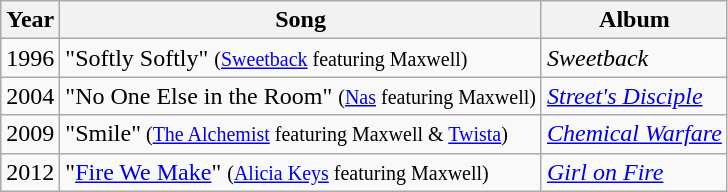<table class="wikitable">
<tr>
<th>Year</th>
<th>Song</th>
<th>Album</th>
</tr>
<tr>
<td style="text-align:center;">1996</td>
<td>"Softly Softly" <small>(<a href='#'>Sweetback</a> featuring Maxwell)</small></td>
<td><em>Sweetback</em></td>
</tr>
<tr>
<td style="text-align:center;">2004</td>
<td>"No One Else in the Room" <small>(<a href='#'>Nas</a> featuring Maxwell)</small></td>
<td><em><a href='#'>Street's Disciple</a></em></td>
</tr>
<tr>
<td style="text-align:center;">2009</td>
<td>"Smile"<small> (<a href='#'>The Alchemist</a> featuring Maxwell & <a href='#'>Twista</a>)</small></td>
<td><em><a href='#'>Chemical Warfare</a></em></td>
</tr>
<tr>
<td style="text-align:center;">2012</td>
<td>"<a href='#'>Fire We Make</a>" <small>(<a href='#'>Alicia Keys</a> featuring Maxwell)</small></td>
<td><em><a href='#'>Girl on Fire</a></em></td>
</tr>
</table>
